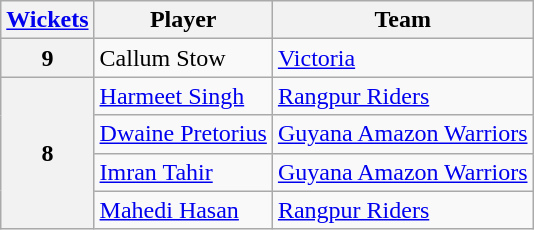<table class="wikitable">
<tr>
<th><a href='#'>Wickets</a></th>
<th>Player</th>
<th>Team</th>
</tr>
<tr>
<th scope=row>9</th>
<td>Callum Stow</td>
<td><a href='#'>Victoria</a></td>
</tr>
<tr>
<th rowspan=4>8</th>
<td><a href='#'>Harmeet Singh</a></td>
<td><a href='#'>Rangpur Riders</a></td>
</tr>
<tr>
<td><a href='#'>Dwaine Pretorius</a></td>
<td><a href='#'>Guyana Amazon Warriors</a></td>
</tr>
<tr>
<td><a href='#'>Imran Tahir</a></td>
<td><a href='#'>Guyana Amazon Warriors</a></td>
</tr>
<tr>
<td><a href='#'>Mahedi Hasan</a></td>
<td><a href='#'>Rangpur Riders</a></td>
</tr>
</table>
